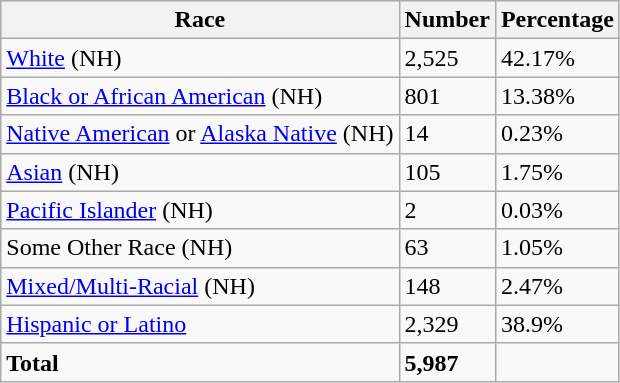<table class="wikitable">
<tr>
<th>Race</th>
<th>Number</th>
<th>Percentage</th>
</tr>
<tr>
<td><a href='#'>White</a> (NH)</td>
<td>2,525</td>
<td>42.17%</td>
</tr>
<tr>
<td><a href='#'>Black or African American</a> (NH)</td>
<td>801</td>
<td>13.38%</td>
</tr>
<tr>
<td><a href='#'>Native American</a> or <a href='#'>Alaska Native</a> (NH)</td>
<td>14</td>
<td>0.23%</td>
</tr>
<tr>
<td><a href='#'>Asian</a> (NH)</td>
<td>105</td>
<td>1.75%</td>
</tr>
<tr>
<td><a href='#'>Pacific Islander</a> (NH)</td>
<td>2</td>
<td>0.03%</td>
</tr>
<tr>
<td>Some Other Race (NH)</td>
<td>63</td>
<td>1.05%</td>
</tr>
<tr>
<td><a href='#'>Mixed/Multi-Racial</a> (NH)</td>
<td>148</td>
<td>2.47%</td>
</tr>
<tr>
<td><a href='#'>Hispanic or Latino</a></td>
<td>2,329</td>
<td>38.9%</td>
</tr>
<tr>
<td><strong>Total</strong></td>
<td><strong>5,987</strong></td>
<td></td>
</tr>
</table>
